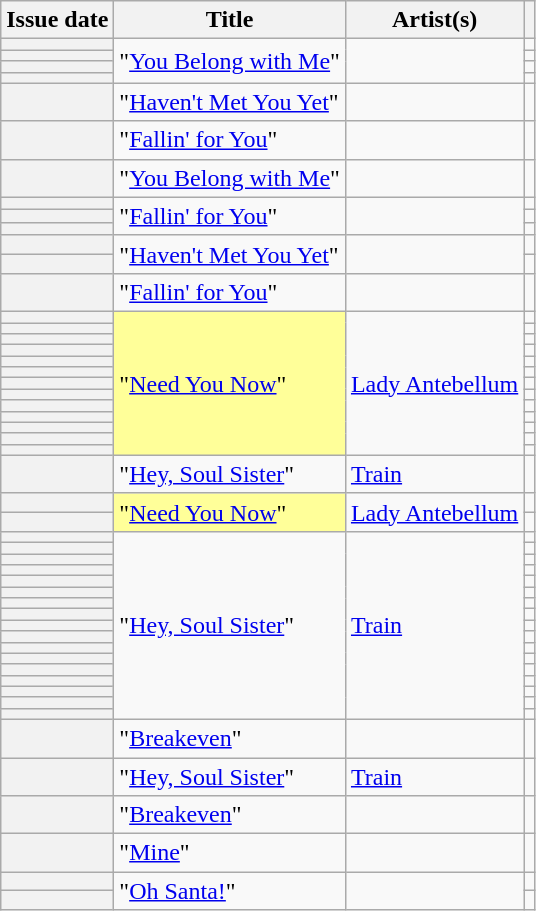<table class="wikitable sortable plainrowheaders">
<tr>
<th scope=col>Issue date</th>
<th scope=col>Title</th>
<th scope=col>Artist(s)</th>
<th scope=col class=unsortable></th>
</tr>
<tr>
<th scope=row></th>
<td rowspan="4">"<a href='#'>You Belong with Me</a>"</td>
<td rowspan="4"></td>
<td align=center></td>
</tr>
<tr>
<th scope=row></th>
<td align=center></td>
</tr>
<tr>
<th scope=row></th>
<td align=center></td>
</tr>
<tr>
<th scope=row></th>
<td align=center></td>
</tr>
<tr>
<th scope=row></th>
<td>"<a href='#'>Haven't Met You Yet</a>"</td>
<td></td>
<td align=center></td>
</tr>
<tr>
<th scope=row></th>
<td>"<a href='#'>Fallin' for You</a>"</td>
<td></td>
<td align=center></td>
</tr>
<tr>
<th scope=row></th>
<td>"<a href='#'>You Belong with Me</a>"</td>
<td></td>
<td align=center></td>
</tr>
<tr>
<th scope=row></th>
<td rowspan="3">"<a href='#'>Fallin' for You</a>"</td>
<td rowspan="3"></td>
<td align=center></td>
</tr>
<tr>
<th scope=row></th>
<td align=center></td>
</tr>
<tr>
<th scope=row></th>
<td align=center></td>
</tr>
<tr>
<th scope=row></th>
<td rowspan="2">"<a href='#'>Haven't Met You Yet</a>"</td>
<td rowspan="2"></td>
<td align=center></td>
</tr>
<tr>
<th scope=row></th>
<td align=center></td>
</tr>
<tr>
<th scope=row></th>
<td>"<a href='#'>Fallin' for You</a>"</td>
<td></td>
<td align=center></td>
</tr>
<tr>
<th scope=row></th>
<td bgcolor=#FFFF99 rowspan="13">"<a href='#'>Need You Now</a>" </td>
<td rowspan="13"><a href='#'>Lady Antebellum</a></td>
<td align=center></td>
</tr>
<tr>
<th scope=row></th>
<td align=center></td>
</tr>
<tr>
<th scope=row></th>
<td align=center></td>
</tr>
<tr>
<th scope=row></th>
<td align=center></td>
</tr>
<tr>
<th scope=row></th>
<td align=center></td>
</tr>
<tr>
<th scope=row></th>
<td align=center></td>
</tr>
<tr>
<th scope=row></th>
<td align=center></td>
</tr>
<tr>
<th scope=row></th>
<td align=center></td>
</tr>
<tr>
<th scope=row></th>
<td align=center></td>
</tr>
<tr>
<th scope=row></th>
<td align=center></td>
</tr>
<tr>
<th scope=row></th>
<td align=center></td>
</tr>
<tr>
<th scope=row></th>
<td align=center></td>
</tr>
<tr>
<th scope=row></th>
<td align=center></td>
</tr>
<tr>
<th scope=row></th>
<td>"<a href='#'>Hey, Soul Sister</a>"</td>
<td><a href='#'>Train</a></td>
<td align=center></td>
</tr>
<tr>
<th scope=row></th>
<td bgcolor=#FFFF99 rowspan="2">"<a href='#'>Need You Now</a>" </td>
<td rowspan="2"><a href='#'>Lady Antebellum</a></td>
<td align=center></td>
</tr>
<tr>
<th scope=row></th>
<td align=center></td>
</tr>
<tr>
<th scope=row></th>
<td rowspan="17">"<a href='#'>Hey, Soul Sister</a>"</td>
<td rowspan="17"><a href='#'>Train</a></td>
<td align=center></td>
</tr>
<tr>
<th scope=row></th>
<td align=center></td>
</tr>
<tr>
<th scope=row></th>
<td align=center></td>
</tr>
<tr>
<th scope=row></th>
<td align=center></td>
</tr>
<tr>
<th scope=row></th>
<td align=center></td>
</tr>
<tr>
<th scope=row></th>
<td align=center></td>
</tr>
<tr>
<th scope=row></th>
<td align=center></td>
</tr>
<tr>
<th scope=row></th>
<td align=center></td>
</tr>
<tr>
<th scope=row></th>
<td align=center></td>
</tr>
<tr>
<th scope=row></th>
<td align=center></td>
</tr>
<tr>
<th scope=row></th>
<td align=center></td>
</tr>
<tr>
<th scope=row></th>
<td align=center></td>
</tr>
<tr>
<th scope=row></th>
<td align=center></td>
</tr>
<tr>
<th scope=row></th>
<td align=center></td>
</tr>
<tr>
<th scope=row></th>
<td align=center></td>
</tr>
<tr>
<th scope=row></th>
<td align=center></td>
</tr>
<tr>
<th scope=row></th>
<td align=center></td>
</tr>
<tr>
<th scope=row></th>
<td>"<a href='#'>Breakeven</a>"</td>
<td></td>
<td align=center></td>
</tr>
<tr>
<th scope=row></th>
<td>"<a href='#'>Hey, Soul Sister</a>"</td>
<td><a href='#'>Train</a></td>
<td align=center></td>
</tr>
<tr>
<th scope=row></th>
<td>"<a href='#'>Breakeven</a>"</td>
<td></td>
<td align=center></td>
</tr>
<tr>
<th scope=row></th>
<td>"<a href='#'>Mine</a>"</td>
<td></td>
<td align=center></td>
</tr>
<tr>
<th scope=row></th>
<td rowspan="2">"<a href='#'>Oh Santa!</a>"</td>
<td rowspan="2"></td>
<td align=center></td>
</tr>
<tr>
<th scope=row></th>
<td align=center></td>
</tr>
</table>
